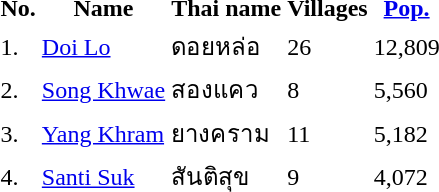<table>
<tr>
<th>No.</th>
<th>Name</th>
<th>Thai name</th>
<th>Villages</th>
<th><a href='#'>Pop.</a></th>
</tr>
<tr>
<td>1.</td>
<td><a href='#'>Doi Lo</a></td>
<td>ดอยหล่อ</td>
<td>26</td>
<td>12,809</td>
<td></td>
</tr>
<tr>
<td>2.</td>
<td><a href='#'>Song Khwae</a></td>
<td>สองแคว</td>
<td>8</td>
<td>5,560</td>
<td></td>
</tr>
<tr>
<td>3.</td>
<td><a href='#'>Yang Khram</a></td>
<td>ยางคราม</td>
<td>11</td>
<td>5,182</td>
<td></td>
</tr>
<tr>
<td>4.</td>
<td><a href='#'>Santi Suk</a></td>
<td>สันติสุข</td>
<td>9</td>
<td>4,072</td>
<td></td>
</tr>
</table>
